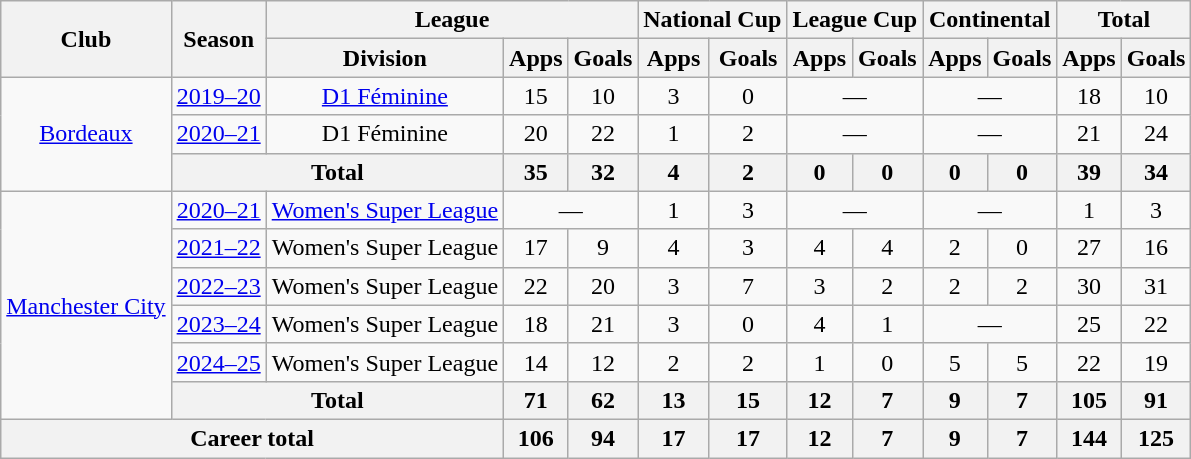<table class="wikitable" style="text-align: center">
<tr>
<th rowspan="2">Club</th>
<th rowspan="2">Season</th>
<th colspan="3">League</th>
<th colspan="2">National Cup</th>
<th colspan="2">League Cup</th>
<th colspan="2">Continental</th>
<th colspan="2">Total</th>
</tr>
<tr>
<th>Division</th>
<th>Apps</th>
<th>Goals</th>
<th>Apps</th>
<th>Goals</th>
<th>Apps</th>
<th>Goals</th>
<th>Apps</th>
<th>Goals</th>
<th>Apps</th>
<th>Goals</th>
</tr>
<tr>
<td rowspan="3"><a href='#'>Bordeaux</a></td>
<td><a href='#'>2019–20</a></td>
<td><a href='#'>D1 Féminine</a></td>
<td>15</td>
<td>10</td>
<td>3</td>
<td>0</td>
<td colspan="2">—</td>
<td colspan="2">—</td>
<td>18</td>
<td>10</td>
</tr>
<tr>
<td><a href='#'>2020–21</a></td>
<td>D1 Féminine</td>
<td>20</td>
<td>22</td>
<td>1</td>
<td>2</td>
<td colspan="2">—</td>
<td colspan="2">—</td>
<td>21</td>
<td>24</td>
</tr>
<tr>
<th colspan="2">Total</th>
<th>35</th>
<th>32</th>
<th>4</th>
<th>2</th>
<th>0</th>
<th>0</th>
<th>0</th>
<th>0</th>
<th>39</th>
<th>34</th>
</tr>
<tr>
<td rowspan="6"><a href='#'>Manchester City</a></td>
<td><a href='#'>2020–21</a></td>
<td><a href='#'>Women's Super League</a></td>
<td colspan="2">—</td>
<td>1</td>
<td>3</td>
<td colspan="2">—</td>
<td colspan="2">—</td>
<td>1</td>
<td>3</td>
</tr>
<tr>
<td><a href='#'>2021–22</a></td>
<td>Women's Super League</td>
<td>17</td>
<td>9</td>
<td>4</td>
<td>3</td>
<td>4</td>
<td>4</td>
<td>2</td>
<td>0</td>
<td>27</td>
<td>16</td>
</tr>
<tr>
<td><a href='#'>2022–23</a></td>
<td>Women's Super League</td>
<td>22</td>
<td>20</td>
<td>3</td>
<td>7</td>
<td>3</td>
<td>2</td>
<td>2</td>
<td>2</td>
<td>30</td>
<td>31</td>
</tr>
<tr>
<td><a href='#'>2023–24</a></td>
<td>Women's Super League</td>
<td>18</td>
<td>21</td>
<td>3</td>
<td>0</td>
<td>4</td>
<td>1</td>
<td colspan="2">—</td>
<td>25</td>
<td>22</td>
</tr>
<tr>
<td><a href='#'>2024–25</a></td>
<td>Women's Super League</td>
<td>14</td>
<td>12</td>
<td>2</td>
<td>2</td>
<td>1</td>
<td>0</td>
<td>5</td>
<td>5</td>
<td>22</td>
<td>19</td>
</tr>
<tr>
<th colspan="2">Total</th>
<th>71</th>
<th>62</th>
<th>13</th>
<th>15</th>
<th>12</th>
<th>7</th>
<th>9</th>
<th>7</th>
<th>105</th>
<th>91</th>
</tr>
<tr>
<th colspan="3">Career total</th>
<th>106</th>
<th>94</th>
<th>17</th>
<th>17</th>
<th>12</th>
<th>7</th>
<th>9</th>
<th>7</th>
<th>144</th>
<th>125</th>
</tr>
</table>
